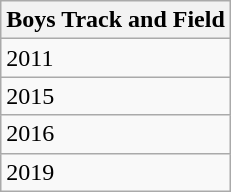<table class="wikitable">
<tr>
<th>Boys Track and Field</th>
</tr>
<tr>
<td>2011</td>
</tr>
<tr>
<td>2015</td>
</tr>
<tr>
<td>2016</td>
</tr>
<tr>
<td>2019</td>
</tr>
</table>
